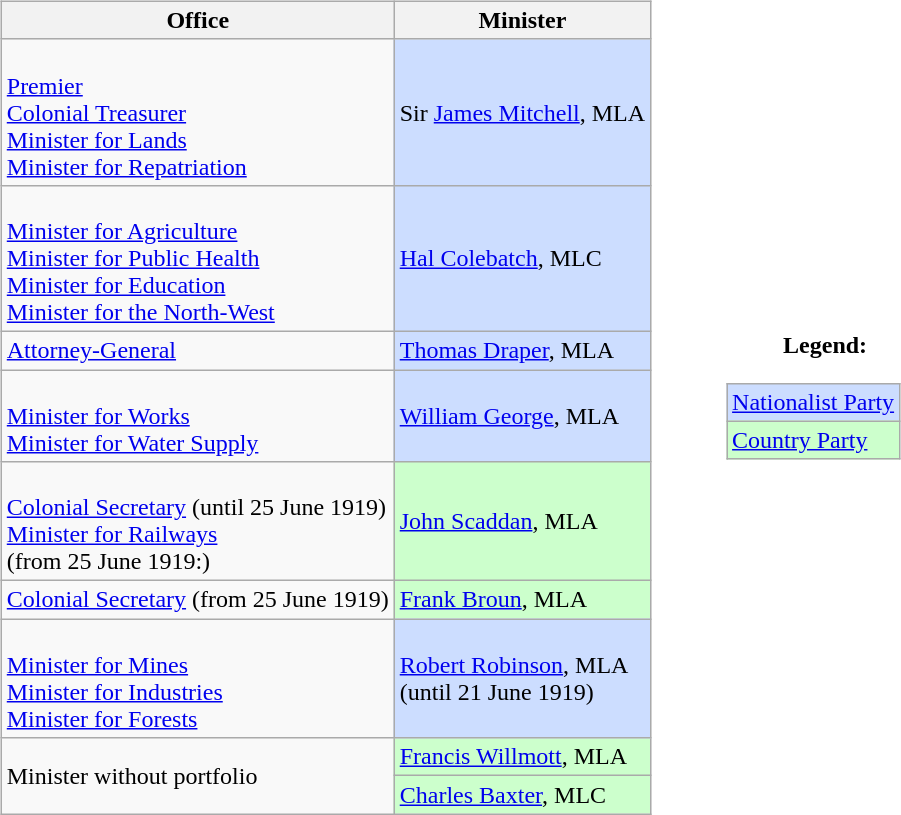<table>
<tr>
<td align=center width=70%><br><table class="wikitable">
<tr>
<th>Office</th>
<th>Minister</th>
</tr>
<tr>
<td><br><a href='#'>Premier</a><br>
<a href='#'>Colonial Treasurer</a><br>
<a href='#'>Minister for Lands</a><br>
<a href='#'>Minister for Repatriation</a></td>
<td style="background:#CCDDFF">Sir <a href='#'>James Mitchell</a>, MLA</td>
</tr>
<tr>
<td><br><a href='#'>Minister for Agriculture</a><br>
<a href='#'>Minister for Public Health</a><br>
<a href='#'>Minister for Education</a><br>
<a href='#'>Minister for the North-West</a><br></td>
<td style="background:#CCDDFF"><a href='#'>Hal Colebatch</a>, MLC</td>
</tr>
<tr>
<td><a href='#'>Attorney-General</a><br></td>
<td style="background:#CCDDFF"><a href='#'>Thomas Draper</a>, MLA</td>
</tr>
<tr>
<td><br><a href='#'>Minister for Works</a><br>
<a href='#'>Minister for Water Supply</a><br></td>
<td style="background:#CCDDFF"><a href='#'>William George</a>, MLA</td>
</tr>
<tr>
<td><br><a href='#'>Colonial Secretary</a> (until 25 June 1919)<br>
<a href='#'>Minister for Railways</a><br>(from 25 June 1919:)</td>
<td style="background:#CCFFCC"><a href='#'>John Scaddan</a>, MLA</td>
</tr>
<tr>
<td><a href='#'>Colonial Secretary</a> (from 25 June 1919)<br></td>
<td style="background:#CCFFCC"><a href='#'>Frank Broun</a>, MLA</td>
</tr>
<tr>
<td><br><a href='#'>Minister for Mines</a><br>
<a href='#'>Minister for Industries</a><br>
<a href='#'>Minister for Forests</a></td>
<td style="background:#CCDDFF"><a href='#'>Robert Robinson</a>, MLA<br>(until 21 June 1919)</td>
</tr>
<tr>
<td rowspan=2>Minister without portfolio</td>
<td style="background:#CCFFCC"><a href='#'>Francis Willmott</a>, MLA</td>
</tr>
<tr>
<td style="background:#CCFFCC"><a href='#'>Charles Baxter</a>, MLC</td>
</tr>
</table>
</td>
<td align=center width=30%><br><strong>Legend:</strong><table class="wikitable">
<tr>
<td style="background:#CCDDFF"><a href='#'>Nationalist Party</a></td>
</tr>
<tr>
<td style="background:#CCFFCC"><a href='#'>Country Party</a></td>
</tr>
</table>
</td>
</tr>
</table>
